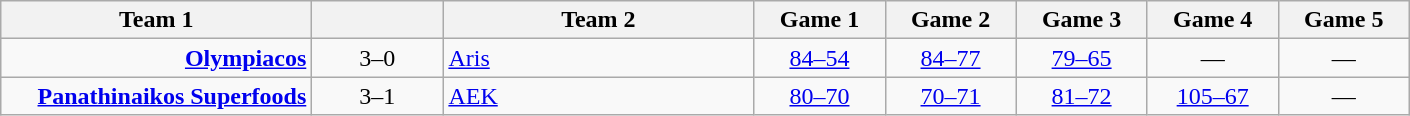<table class=wikitable style="text-align:center">
<tr>
<th width=200>Team 1</th>
<th width=80></th>
<th width=200>Team 2</th>
<th width=80>Game 1</th>
<th width=80>Game 2</th>
<th width=80>Game 3</th>
<th width=80>Game 4</th>
<th width=80>Game 5</th>
</tr>
<tr>
<td align=right><strong><a href='#'>Olympiacos</a></strong></td>
<td>3–0</td>
<td align=left><a href='#'>Aris</a></td>
<td><a href='#'>84–54</a></td>
<td><a href='#'>84–77</a></td>
<td><a href='#'>79–65</a></td>
<td>—</td>
<td>—</td>
</tr>
<tr>
<td align=right><strong><a href='#'>Panathinaikos Superfoods</a></strong></td>
<td>3–1</td>
<td align=left><a href='#'>AEK</a></td>
<td><a href='#'>80–70</a></td>
<td><a href='#'>70–71</a></td>
<td><a href='#'>81–72</a></td>
<td><a href='#'>105–67</a></td>
<td>—</td>
</tr>
</table>
